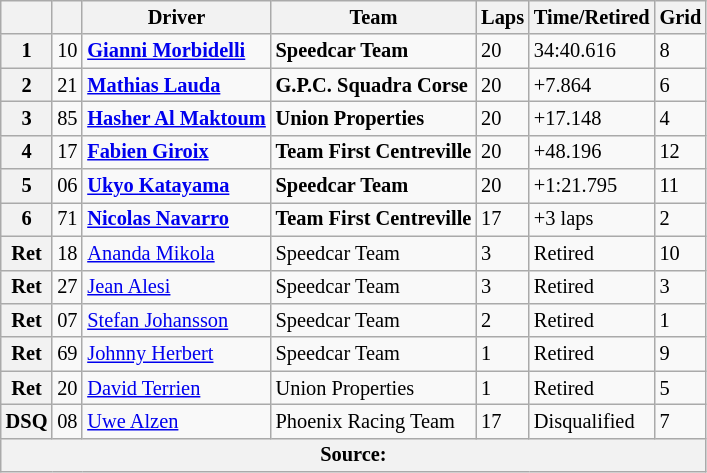<table class="wikitable" style="font-size: 85%">
<tr>
<th></th>
<th></th>
<th>Driver</th>
<th>Team</th>
<th>Laps</th>
<th>Time/Retired</th>
<th>Grid</th>
</tr>
<tr>
<th>1</th>
<td>10</td>
<td> <strong><a href='#'>Gianni Morbidelli</a></strong></td>
<td><strong>Speedcar Team</strong></td>
<td>20</td>
<td>34:40.616</td>
<td>8</td>
</tr>
<tr>
<th>2</th>
<td>21</td>
<td> <strong><a href='#'>Mathias Lauda</a></strong></td>
<td><strong>G.P.C. Squadra Corse</strong></td>
<td>20</td>
<td>+7.864</td>
<td>6</td>
</tr>
<tr>
<th>3</th>
<td>85</td>
<td> <strong><a href='#'>Hasher Al Maktoum</a></strong></td>
<td><strong>Union Properties</strong></td>
<td>20</td>
<td>+17.148</td>
<td>4</td>
</tr>
<tr>
<th>4</th>
<td>17</td>
<td> <strong><a href='#'>Fabien Giroix</a></strong></td>
<td><strong>Team First Centreville</strong></td>
<td>20</td>
<td>+48.196</td>
<td>12</td>
</tr>
<tr>
<th>5</th>
<td>06</td>
<td> <strong><a href='#'>Ukyo Katayama</a></strong></td>
<td><strong>Speedcar Team</strong></td>
<td>20</td>
<td>+1:21.795</td>
<td>11</td>
</tr>
<tr>
<th>6</th>
<td>71</td>
<td> <strong><a href='#'>Nicolas Navarro</a></strong></td>
<td><strong>Team First Centreville</strong></td>
<td>17</td>
<td>+3 laps</td>
<td>2</td>
</tr>
<tr>
<th>Ret</th>
<td>18</td>
<td> <a href='#'>Ananda Mikola</a></td>
<td>Speedcar Team</td>
<td>3</td>
<td>Retired</td>
<td>10</td>
</tr>
<tr>
<th>Ret</th>
<td>27</td>
<td> <a href='#'>Jean Alesi</a></td>
<td>Speedcar Team</td>
<td>3</td>
<td>Retired</td>
<td>3</td>
</tr>
<tr>
<th>Ret</th>
<td>07</td>
<td> <a href='#'>Stefan Johansson</a></td>
<td>Speedcar Team</td>
<td>2</td>
<td>Retired</td>
<td>1</td>
</tr>
<tr>
<th>Ret</th>
<td>69</td>
<td> <a href='#'>Johnny Herbert</a></td>
<td>Speedcar Team</td>
<td>1</td>
<td>Retired</td>
<td>9</td>
</tr>
<tr>
<th>Ret</th>
<td>20</td>
<td> <a href='#'>David Terrien</a></td>
<td>Union Properties</td>
<td>1</td>
<td>Retired</td>
<td>5</td>
</tr>
<tr>
<th>DSQ</th>
<td>08</td>
<td> <a href='#'>Uwe Alzen</a></td>
<td>Phoenix Racing Team</td>
<td>17</td>
<td>Disqualified</td>
<td>7</td>
</tr>
<tr>
<th colspan="8">Source:</th>
</tr>
</table>
